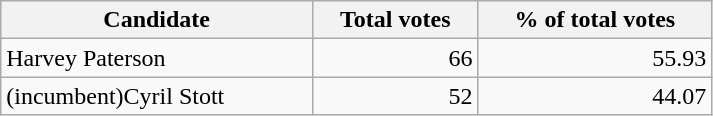<table class="wikitable" width="475">
<tr>
<th align="left">Candidate</th>
<th align="right">Total votes</th>
<th align="right">% of total votes</th>
</tr>
<tr>
<td align="left">Harvey Paterson</td>
<td align="right">66</td>
<td align="right">55.93</td>
</tr>
<tr>
<td align="left">(incumbent)Cyril Stott</td>
<td align="right">52</td>
<td align="right">44.07</td>
</tr>
</table>
